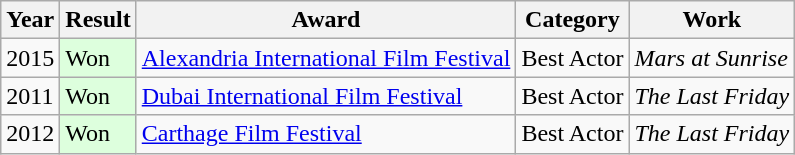<table class="wikitable">
<tr>
<th>Year</th>
<th>Result</th>
<th>Award</th>
<th>Category</th>
<th>Work</th>
</tr>
<tr>
<td>2015</td>
<td style="background:#dfd;">Won</td>
<td><a href='#'>Alexandria International Film Festival</a></td>
<td>Best Actor</td>
<td><em>Mars at Sunrise</em></td>
</tr>
<tr>
<td>2011</td>
<td style="background:#dfd;">Won</td>
<td><a href='#'>Dubai International Film Festival</a></td>
<td>Best Actor</td>
<td><em>The Last Friday</em></td>
</tr>
<tr>
<td>2012</td>
<td style="background:#dfd;">Won</td>
<td><a href='#'>Carthage Film Festival</a></td>
<td>Best Actor</td>
<td><em>The Last Friday</em></td>
</tr>
</table>
